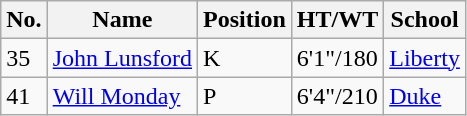<table class="wikitable">
<tr>
<th>No.</th>
<th>Name</th>
<th>Position</th>
<th>HT/WT</th>
<th>School</th>
</tr>
<tr>
<td>35</td>
<td><a href='#'>John Lunsford</a></td>
<td>K</td>
<td>6'1"/180</td>
<td><a href='#'>Liberty</a></td>
</tr>
<tr>
<td>41</td>
<td><a href='#'>Will Monday</a></td>
<td>P</td>
<td>6'4"/210</td>
<td><a href='#'>Duke</a></td>
</tr>
</table>
